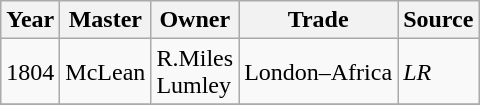<table class=" wikitable">
<tr>
<th>Year</th>
<th>Master</th>
<th>Owner</th>
<th>Trade</th>
<th>Source</th>
</tr>
<tr>
<td>1804</td>
<td>McLean<br></td>
<td>R.Miles<br>Lumley</td>
<td>London–Africa</td>
<td><em>LR</em></td>
</tr>
<tr>
</tr>
</table>
